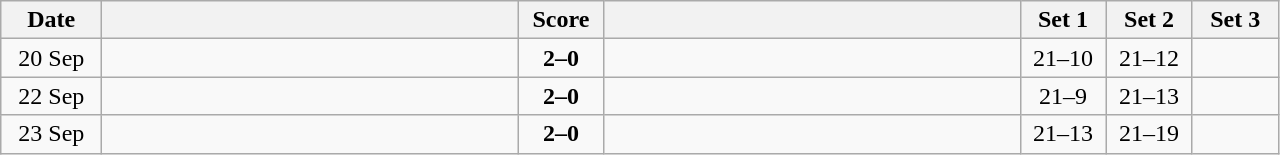<table class="wikitable" style="text-align: center;">
<tr>
<th width="60">Date</th>
<th align="right" width="270"></th>
<th width="50">Score</th>
<th align="left" width="270"></th>
<th width="50">Set 1</th>
<th width="50">Set 2</th>
<th width="50">Set 3</th>
</tr>
<tr>
<td>20 Sep</td>
<td align=left><strong></strong></td>
<td align=center><strong>2–0</strong></td>
<td align=left></td>
<td>21–10</td>
<td>21–12</td>
<td></td>
</tr>
<tr>
<td>22 Sep</td>
<td align=left><strong></strong></td>
<td align=center><strong>2–0</strong></td>
<td align=left></td>
<td>21–9</td>
<td>21–13</td>
<td></td>
</tr>
<tr>
<td>23 Sep</td>
<td align=left><strong></strong></td>
<td align=center><strong>2–0</strong></td>
<td align=left></td>
<td>21–13</td>
<td>21–19</td>
<td></td>
</tr>
</table>
